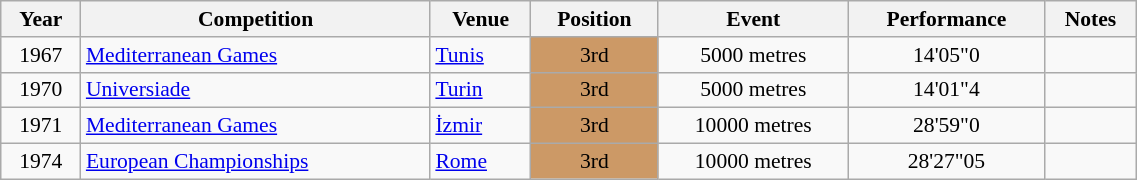<table class="wikitable" width=60% style="font-size:90%; text-align:center;">
<tr>
<th>Year</th>
<th>Competition</th>
<th>Venue</th>
<th>Position</th>
<th>Event</th>
<th>Performance</th>
<th>Notes</th>
</tr>
<tr>
<td rowspan=1>1967</td>
<td rowspan=1 align=left><a href='#'>Mediterranean Games</a></td>
<td rowspan=1 align=left> <a href='#'>Tunis</a></td>
<td bgcolor=cc9966>3rd</td>
<td>5000 metres</td>
<td>14'05"0</td>
<td></td>
</tr>
<tr>
<td rowspan=1>1970</td>
<td rowspan=1 align=left><a href='#'>Universiade</a></td>
<td rowspan=1 align=left> <a href='#'>Turin</a></td>
<td bgcolor=cc9966>3rd</td>
<td>5000 metres</td>
<td>14'01"4</td>
<td></td>
</tr>
<tr>
<td rowspan=1>1971</td>
<td rowspan=1 align=left><a href='#'>Mediterranean Games</a></td>
<td rowspan=1 align=left> <a href='#'>İzmir</a></td>
<td bgcolor=cc9966>3rd</td>
<td>10000 metres</td>
<td>28'59"0</td>
<td></td>
</tr>
<tr>
<td>1974</td>
<td align=left><a href='#'>European Championships</a></td>
<td align=left> <a href='#'>Rome</a></td>
<td bgcolor=cc9966>3rd</td>
<td>10000 metres</td>
<td>28'27"05</td>
<td></td>
</tr>
</table>
